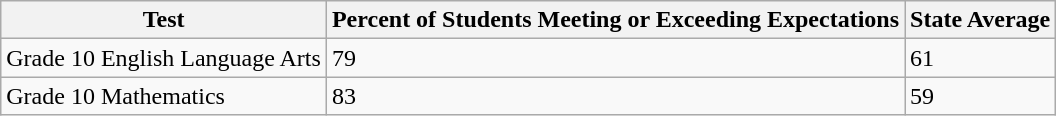<table class="wikitable">
<tr>
<th>Test</th>
<th>Percent of Students Meeting or Exceeding Expectations</th>
<th>State Average</th>
</tr>
<tr>
<td>Grade 10 English Language Arts</td>
<td>79</td>
<td>61</td>
</tr>
<tr>
<td>Grade 10 Mathematics</td>
<td>83</td>
<td>59</td>
</tr>
</table>
